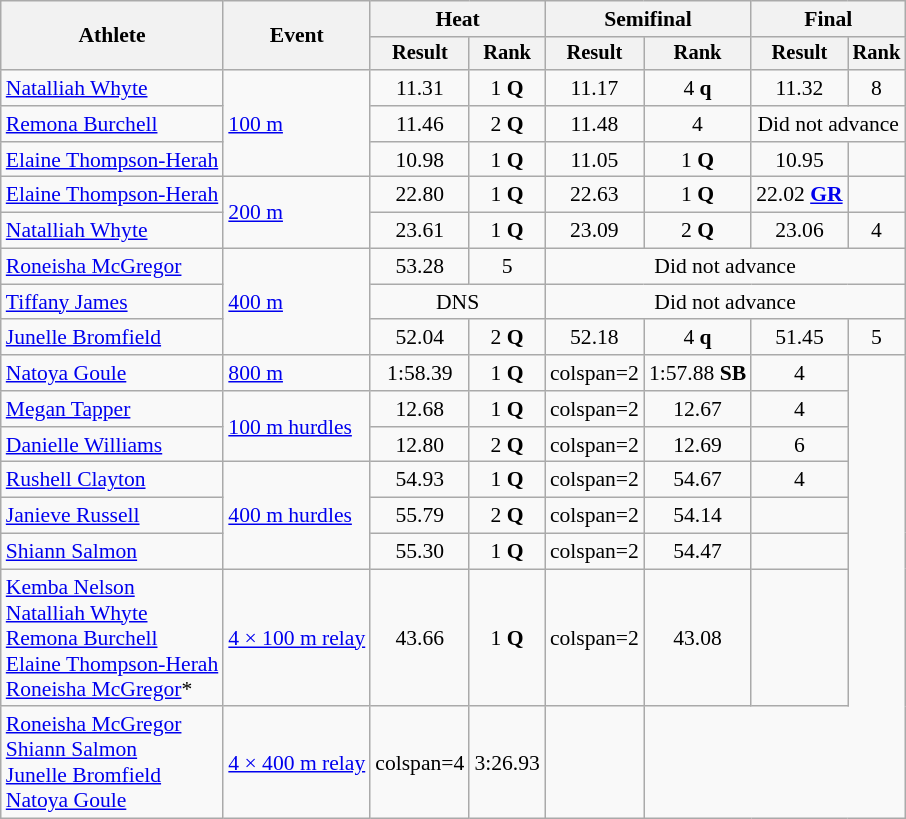<table class="wikitable" style="font-size:90%; text-align:center">
<tr>
<th rowspan=2>Athlete</th>
<th rowspan=2>Event</th>
<th colspan=2>Heat</th>
<th colspan=2>Semifinal</th>
<th colspan=2>Final</th>
</tr>
<tr style="font-size:95%">
<th>Result</th>
<th>Rank</th>
<th>Result</th>
<th>Rank</th>
<th>Result</th>
<th>Rank</th>
</tr>
<tr>
<td align=left><a href='#'>Natalliah Whyte</a></td>
<td align=left rowspan=3><a href='#'>100 m</a></td>
<td>11.31</td>
<td>1 <strong>Q</strong></td>
<td>11.17</td>
<td>4 <strong>q</strong></td>
<td>11.32</td>
<td>8</td>
</tr>
<tr>
<td align=left><a href='#'>Remona Burchell</a></td>
<td>11.46</td>
<td>2 <strong>Q</strong></td>
<td>11.48</td>
<td>4</td>
<td colspan=2>Did not advance</td>
</tr>
<tr>
<td align=left><a href='#'>Elaine Thompson-Herah</a></td>
<td>10.98</td>
<td>1 <strong>Q</strong></td>
<td>11.05</td>
<td>1 <strong>Q</strong></td>
<td>10.95</td>
<td></td>
</tr>
<tr>
<td align=left><a href='#'>Elaine Thompson-Herah</a></td>
<td align=left rowspan=2><a href='#'>200 m</a></td>
<td>22.80</td>
<td>1 <strong>Q</strong></td>
<td>22.63</td>
<td>1 <strong>Q</strong></td>
<td>22.02  <strong><a href='#'>GR</a></strong> </td>
<td></td>
</tr>
<tr>
<td align=left><a href='#'>Natalliah Whyte</a></td>
<td>23.61</td>
<td>1 <strong>Q</strong></td>
<td>23.09</td>
<td>2 <strong>Q</strong></td>
<td>23.06</td>
<td>4</td>
</tr>
<tr>
<td align=left><a href='#'>Roneisha McGregor</a></td>
<td align=left rowspan=3><a href='#'>400 m</a></td>
<td>53.28</td>
<td>5</td>
<td colspan=4>Did not advance</td>
</tr>
<tr>
<td align=left><a href='#'>Tiffany James</a></td>
<td colspan=2>DNS</td>
<td colspan=4>Did not advance</td>
</tr>
<tr>
<td align=left><a href='#'>Junelle Bromfield</a></td>
<td>52.04</td>
<td>2 <strong>Q</strong></td>
<td>52.18</td>
<td>4 <strong>q</strong></td>
<td>51.45</td>
<td>5</td>
</tr>
<tr>
<td align=left><a href='#'>Natoya Goule</a></td>
<td align=left rowspan=1><a href='#'>800 m</a></td>
<td>1:58.39</td>
<td>1 <strong>Q</strong></td>
<td>colspan=2 </td>
<td>1:57.88 <strong>SB</strong></td>
<td>4</td>
</tr>
<tr>
<td align=left><a href='#'>Megan Tapper</a></td>
<td align=left rowspan=2><a href='#'>100 m hurdles</a></td>
<td>12.68</td>
<td>1 <strong>Q</strong></td>
<td>colspan=2 </td>
<td>12.67</td>
<td>4</td>
</tr>
<tr>
<td align=left><a href='#'>Danielle Williams</a></td>
<td>12.80</td>
<td>2 <strong>Q</strong></td>
<td>colspan=2 </td>
<td>12.69</td>
<td>6</td>
</tr>
<tr>
<td align=left><a href='#'>Rushell Clayton</a></td>
<td align=left rowspan=3><a href='#'>400 m hurdles</a></td>
<td>54.93</td>
<td>1 <strong>Q</strong></td>
<td>colspan=2 </td>
<td>54.67</td>
<td>4</td>
</tr>
<tr>
<td align=left><a href='#'>Janieve Russell</a></td>
<td>55.79</td>
<td>2 <strong>Q</strong></td>
<td>colspan=2 </td>
<td>54.14</td>
<td></td>
</tr>
<tr>
<td align=left><a href='#'>Shiann Salmon</a></td>
<td>55.30</td>
<td>1 <strong>Q</strong></td>
<td>colspan=2 </td>
<td>54.47</td>
<td></td>
</tr>
<tr>
<td align=left><a href='#'>Kemba Nelson</a><br><a href='#'>Natalliah Whyte</a><br><a href='#'>Remona Burchell</a><br><a href='#'>Elaine Thompson-Herah</a><br><a href='#'>Roneisha McGregor</a>*</td>
<td align=left><a href='#'>4 × 100 m relay</a></td>
<td>43.66</td>
<td>1 <strong>Q</strong></td>
<td>colspan=2 </td>
<td>43.08</td>
<td></td>
</tr>
<tr>
<td align=left><a href='#'>Roneisha McGregor</a><br><a href='#'>Shiann Salmon</a><br><a href='#'>Junelle Bromfield</a><br><a href='#'>Natoya Goule</a></td>
<td align=left><a href='#'>4 × 400 m relay</a></td>
<td>colspan=4 </td>
<td>3:26.93</td>
<td></td>
</tr>
</table>
